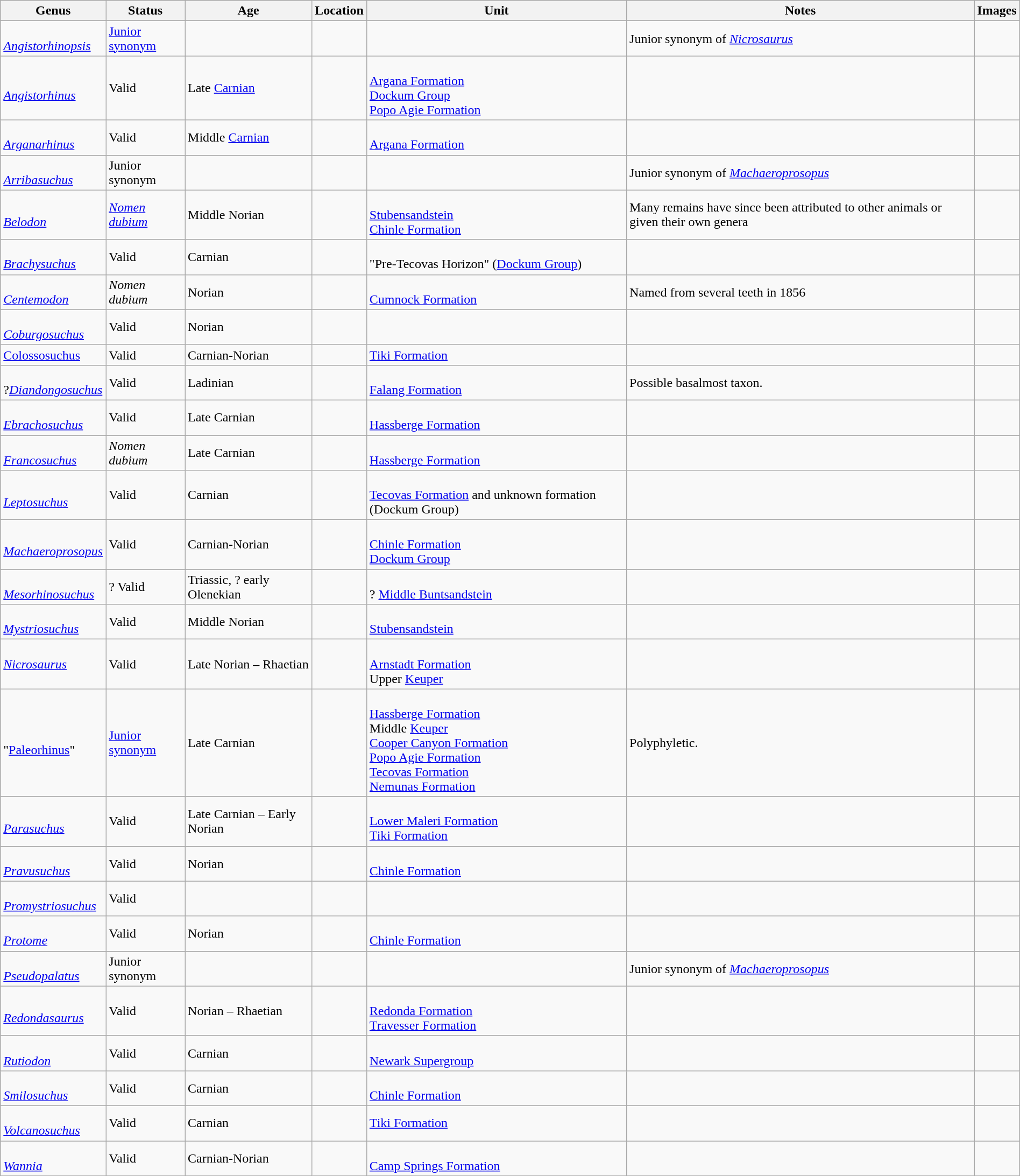<table class="wikitable sortable" align="center" width="100%">
<tr>
<th>Genus</th>
<th>Status</th>
<th>Age</th>
<th>Location</th>
<th>Unit</th>
<th class="unsortable">Notes</th>
<th class="unsortable">Images</th>
</tr>
<tr>
<td><br><em><a href='#'>Angistorhinopsis</a></em></td>
<td><a href='#'>Junior synonym</a></td>
<td></td>
<td></td>
<td></td>
<td>Junior synonym of <em><a href='#'>Nicrosaurus</a></em></td>
<td></td>
</tr>
<tr>
<td><br><em><a href='#'>Angistorhinus</a></em></td>
<td>Valid</td>
<td>Late <a href='#'>Carnian</a></td>
<td><br><br>
</td>
<td><br><a href='#'>Argana Formation</a><br>
<a href='#'>Dockum Group</a><br>
<a href='#'>Popo Agie Formation</a></td>
<td></td>
<td></td>
</tr>
<tr>
<td><br><em><a href='#'>Arganarhinus</a></em></td>
<td>Valid</td>
<td>Middle <a href='#'>Carnian</a></td>
<td><br></td>
<td><br><a href='#'>Argana Formation</a></td>
<td></td>
<td></td>
</tr>
<tr>
<td><br><em><a href='#'>Arribasuchus</a></em></td>
<td>Junior synonym</td>
<td></td>
<td></td>
<td></td>
<td>Junior synonym of <em><a href='#'>Machaeroprosopus</a></em></td>
<td></td>
</tr>
<tr>
<td><br><em><a href='#'>Belodon</a></em></td>
<td><em><a href='#'>Nomen dubium</a></em></td>
<td>Middle Norian</td>
<td><br><br>
</td>
<td><br><a href='#'>Stubensandstein</a><br>
<a href='#'>Chinle Formation</a></td>
<td>Many remains have since been attributed to other animals or given their own genera</td>
<td></td>
</tr>
<tr>
<td><br><em><a href='#'>Brachysuchus</a></em></td>
<td>Valid</td>
<td>Carnian</td>
<td><br></td>
<td><br>"Pre-Tecovas Horizon" (<a href='#'>Dockum Group</a>)</td>
<td></td>
<td></td>
</tr>
<tr>
<td><br><em><a href='#'>Centemodon</a></em></td>
<td><em>Nomen dubium</em></td>
<td>Norian</td>
<td><br></td>
<td><br><a href='#'>Cumnock Formation</a></td>
<td>Named from several teeth in 1856</td>
<td></td>
</tr>
<tr>
<td><br><em><a href='#'>Coburgosuchus</a></em></td>
<td>Valid</td>
<td>Norian</td>
<td><br></td>
<td></td>
<td></td>
<td></td>
</tr>
<tr>
<td><a href='#'>Colossosuchus</a></td>
<td>Valid</td>
<td>Carnian-Norian</td>
<td></td>
<td><a href='#'>Tiki Formation</a></td>
<td></td>
<td></td>
</tr>
<tr>
<td><br>?<em><a href='#'>Diandongosuchus</a></em></td>
<td>Valid</td>
<td>Ladinian</td>
<td><br></td>
<td><br><a href='#'>Falang Formation</a></td>
<td>Possible basalmost taxon.</td>
<td></td>
</tr>
<tr>
<td><br><em><a href='#'>Ebrachosuchus</a></em></td>
<td>Valid</td>
<td>Late Carnian</td>
<td><br></td>
<td><br><a href='#'>Hassberge Formation</a></td>
<td></td>
<td></td>
</tr>
<tr>
<td><br><em><a href='#'>Francosuchus</a></em></td>
<td><em>Nomen dubium</em></td>
<td>Late Carnian</td>
<td><br></td>
<td><br><a href='#'>Hassberge Formation</a></td>
<td></td>
<td></td>
</tr>
<tr>
<td><br><em><a href='#'>Leptosuchus</a></em></td>
<td>Valid</td>
<td>Carnian</td>
<td><br></td>
<td><br><a href='#'>Tecovas Formation</a> and unknown formation (Dockum Group)</td>
<td></td>
<td></td>
</tr>
<tr>
<td><br><em><a href='#'>Machaeroprosopus</a></em></td>
<td>Valid</td>
<td>Carnian-Norian</td>
<td><br></td>
<td><br><a href='#'>Chinle Formation</a><br>
<a href='#'>Dockum Group</a></td>
<td></td>
<td></td>
</tr>
<tr>
<td><br><em><a href='#'>Mesorhinosuchus</a></em></td>
<td>? Valid</td>
<td>Triassic, ? early Olenekian</td>
<td><br></td>
<td><br>? <a href='#'>Middle Buntsandstein</a></td>
<td></td>
<td></td>
</tr>
<tr>
<td><br><em><a href='#'>Mystriosuchus</a></em></td>
<td>Valid</td>
<td>Middle Norian</td>
<td><br></td>
<td><br><a href='#'>Stubensandstein</a></td>
<td></td>
<td></td>
</tr>
<tr>
<td><em><a href='#'>Nicrosaurus</a></em></td>
<td>Valid</td>
<td>Late Norian – Rhaetian</td>
<td><br><br>
</td>
<td><br><a href='#'>Arnstadt Formation</a><br>
Upper <a href='#'>Keuper</a></td>
<td></td>
<td></td>
</tr>
<tr>
<td><br>"<a href='#'>Paleorhinus</a>"</td>
<td><a href='#'>Junior synonym</a></td>
<td>Late Carnian</td>
<td><br><br>
<br>
<br>
</td>
<td><br><a href='#'>Hassberge Formation</a><br>
Middle <a href='#'>Keuper</a><br>
<a href='#'>Cooper Canyon Formation</a><br>
<a href='#'>Popo Agie Formation</a><br>
<a href='#'>Tecovas Formation</a><br>
<a href='#'>Nemunas Formation</a></td>
<td>Polyphyletic.</td>
<td></td>
</tr>
<tr>
<td><br><em><a href='#'>Parasuchus</a></em></td>
<td>Valid</td>
<td>Late Carnian – Early Norian</td>
<td></td>
<td><br><a href='#'>Lower Maleri Formation</a><br>
<a href='#'>Tiki Formation</a></td>
<td></td>
<td></td>
</tr>
<tr>
<td><br><em><a href='#'>Pravusuchus</a></em></td>
<td>Valid</td>
<td>Norian</td>
<td><br></td>
<td><br><a href='#'>Chinle Formation</a></td>
<td></td>
<td></td>
</tr>
<tr>
<td><br><em><a href='#'>Promystriosuchus</a></em></td>
<td>Valid</td>
<td></td>
<td></td>
<td></td>
<td></td>
<td></td>
</tr>
<tr>
<td><br><em><a href='#'>Protome</a></em></td>
<td>Valid</td>
<td>Norian</td>
<td><br></td>
<td><br><a href='#'>Chinle Formation</a></td>
<td></td>
<td></td>
</tr>
<tr>
<td><br><em><a href='#'>Pseudopalatus</a></em></td>
<td>Junior synonym</td>
<td></td>
<td></td>
<td></td>
<td>Junior synonym of <em><a href='#'>Machaeroprosopus</a></em></td>
<td></td>
</tr>
<tr>
<td><br><em><a href='#'>Redondasaurus</a></em></td>
<td>Valid</td>
<td>Norian – Rhaetian</td>
<td><br></td>
<td><br><a href='#'>Redonda Formation</a><br>
<a href='#'>Travesser Formation</a></td>
<td></td>
<td></td>
</tr>
<tr>
<td><br><em><a href='#'>Rutiodon</a></em></td>
<td>Valid</td>
<td>Carnian</td>
<td><br></td>
<td><br><a href='#'>Newark Supergroup</a></td>
<td></td>
<td></td>
</tr>
<tr>
<td><br><em><a href='#'>Smilosuchus</a></em></td>
<td>Valid</td>
<td>Carnian</td>
<td><br></td>
<td><br><a href='#'>Chinle Formation</a></td>
<td></td>
<td></td>
</tr>
<tr>
<td><br><em><a href='#'>Volcanosuchus</a></em></td>
<td>Valid</td>
<td>Carnian</td>
<td></td>
<td><a href='#'>Tiki Formation</a></td>
<td></td>
<td></td>
</tr>
<tr>
<td><br><em><a href='#'>Wannia</a></em></td>
<td>Valid</td>
<td>Carnian-Norian</td>
<td><br></td>
<td><br><a href='#'>Camp Springs Formation</a></td>
<td></td>
<td></td>
</tr>
</table>
